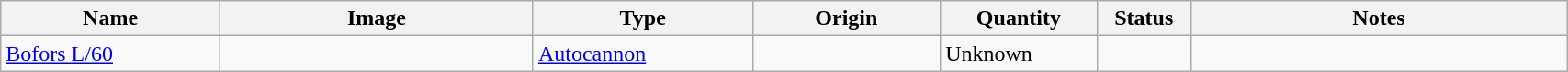<table class="wikitable" style="width:90%;">
<tr>
<th width=14%>Name</th>
<th width=20%>Image</th>
<th width=14%>Type</th>
<th width=12%>Origin</th>
<th width=10%>Quantity</th>
<th width=06%>Status</th>
<th width=24%>Notes</th>
</tr>
<tr>
<td><a href='#'>Bofors L/60</a></td>
<td></td>
<td><a href='#'>Autocannon</a></td>
<td></td>
<td>Unknown</td>
<td></td>
<td></td>
</tr>
</table>
